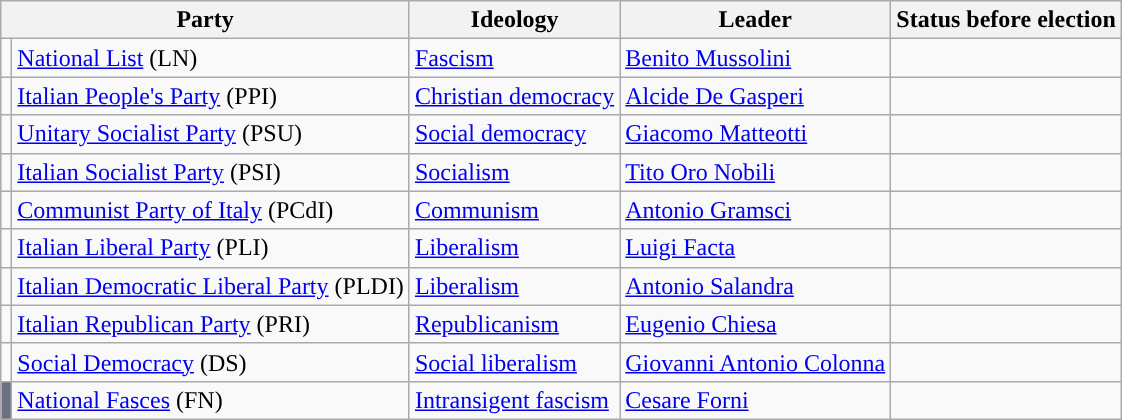<table class=wikitable style=text-align:left>
<tr>
<th colspan=2>Party</th>
<th>Ideology</th>
<th>Leader</th>
<th>Status before election</th>
</tr>
<tr>
<td></td>
<td><a href='#'>National List</a> (LN)</td>
<td><a href='#'>Fascism</a></td>
<td><a href='#'>Benito Mussolini</a></td>
<td></td>
</tr>
<tr>
<td></td>
<td><a href='#'>Italian People's Party</a> (PPI)</td>
<td><a href='#'>Christian democracy</a></td>
<td><a href='#'>Alcide De Gasperi</a></td>
<td></td>
</tr>
<tr>
<td></td>
<td><a href='#'>Unitary Socialist Party</a> (PSU)</td>
<td><a href='#'>Social democracy</a></td>
<td><a href='#'>Giacomo Matteotti</a></td>
<td></td>
</tr>
<tr>
<td></td>
<td><a href='#'>Italian Socialist Party</a> (PSI)</td>
<td><a href='#'>Socialism</a></td>
<td><a href='#'>Tito Oro Nobili</a></td>
<td></td>
</tr>
<tr>
<td></td>
<td><a href='#'>Communist Party of Italy</a> (PCdI)</td>
<td><a href='#'>Communism</a></td>
<td><a href='#'>Antonio Gramsci</a></td>
<td></td>
</tr>
<tr>
<td></td>
<td><a href='#'>Italian Liberal Party</a> (PLI)</td>
<td><a href='#'>Liberalism</a></td>
<td><a href='#'>Luigi Facta</a></td>
<td></td>
</tr>
<tr>
<td></td>
<td><a href='#'>Italian Democratic Liberal Party</a> (PLDI)</td>
<td><a href='#'>Liberalism</a></td>
<td><a href='#'>Antonio Salandra</a></td>
<td></td>
</tr>
<tr>
<td></td>
<td><a href='#'>Italian Republican Party</a> (PRI)</td>
<td><a href='#'>Republicanism</a></td>
<td><a href='#'>Eugenio Chiesa</a></td>
<td></td>
</tr>
<tr>
<td></td>
<td><a href='#'>Social Democracy</a> (DS)</td>
<td><a href='#'>Social liberalism</a></td>
<td><a href='#'>Giovanni Antonio Colonna</a></td>
<td></td>
</tr>
<tr>
<td bgcolor="#6a707f"></td>
<td><a href='#'>National Fasces</a> (FN)</td>
<td><a href='#'>Intransigent fascism</a></td>
<td><a href='#'>Cesare Forni</a></td>
<td></td>
</tr>
</table>
